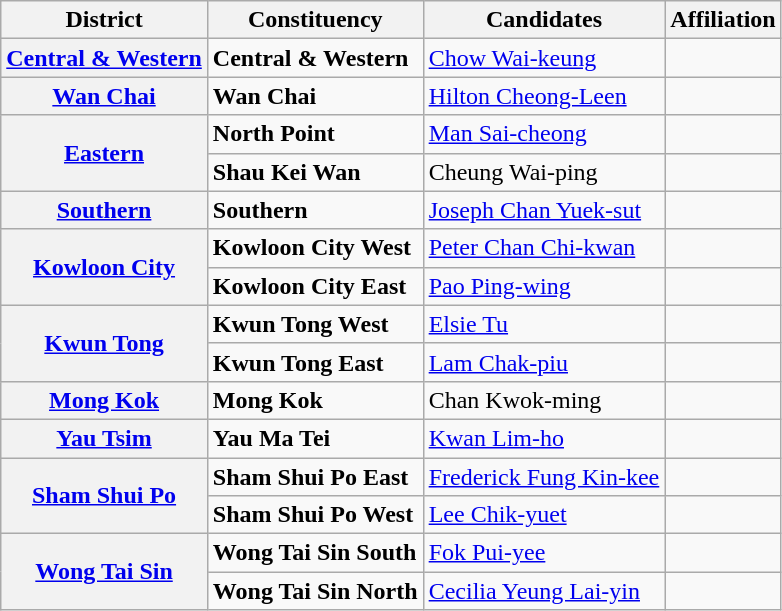<table class="wikitable">
<tr>
<th>District</th>
<th>Constituency</th>
<th>Candidates</th>
<th colspan=2>Affiliation</th>
</tr>
<tr>
<th><a href='#'>Central & Western</a></th>
<td><strong>Central & Western</strong></td>
<td><a href='#'>Chow Wai-keung</a></td>
<td></td>
</tr>
<tr>
<th><a href='#'>Wan Chai</a></th>
<td><strong>Wan Chai</strong></td>
<td><a href='#'>Hilton Cheong-Leen</a></td>
<td></td>
</tr>
<tr>
<th rowspan=2><a href='#'>Eastern</a></th>
<td><strong>North Point</strong></td>
<td><a href='#'>Man Sai-cheong</a></td>
<td></td>
</tr>
<tr>
<td><strong>Shau Kei Wan</strong></td>
<td>Cheung Wai-ping</td>
<td></td>
</tr>
<tr>
<th><a href='#'>Southern</a></th>
<td><strong>Southern</strong></td>
<td><a href='#'>Joseph Chan Yuek-sut</a></td>
<td></td>
</tr>
<tr>
<th rowspan=2><a href='#'>Kowloon City</a></th>
<td><strong>Kowloon City West</strong></td>
<td><a href='#'>Peter Chan Chi-kwan</a></td>
<td></td>
</tr>
<tr>
<td><strong>Kowloon City East</strong></td>
<td><a href='#'>Pao Ping-wing</a></td>
<td></td>
</tr>
<tr>
<th rowspan=2><a href='#'>Kwun Tong</a></th>
<td><strong>Kwun Tong West</strong></td>
<td><a href='#'>Elsie Tu</a></td>
<td></td>
</tr>
<tr>
<td><strong>Kwun Tong East</strong></td>
<td><a href='#'>Lam Chak-piu</a></td>
<td></td>
</tr>
<tr>
<th><a href='#'>Mong Kok</a></th>
<td><strong>Mong Kok</strong></td>
<td>Chan Kwok-ming</td>
<td></td>
</tr>
<tr>
<th><a href='#'>Yau Tsim</a></th>
<td><strong>Yau Ma Tei</strong></td>
<td><a href='#'>Kwan Lim-ho</a></td>
<td></td>
</tr>
<tr>
<th rowspan=2><a href='#'>Sham Shui Po</a></th>
<td><strong>Sham Shui Po East</strong></td>
<td><a href='#'>Frederick Fung Kin-kee</a></td>
<td></td>
</tr>
<tr>
<td><strong>Sham Shui Po West</strong></td>
<td><a href='#'>Lee Chik-yuet</a></td>
<td></td>
</tr>
<tr>
<th rowspan=2><a href='#'>Wong Tai Sin</a></th>
<td><strong>Wong Tai Sin South</strong></td>
<td><a href='#'>Fok Pui-yee</a></td>
<td></td>
</tr>
<tr>
<td><strong>Wong Tai Sin North</strong></td>
<td><a href='#'>Cecilia Yeung Lai-yin</a></td>
<td></td>
</tr>
</table>
